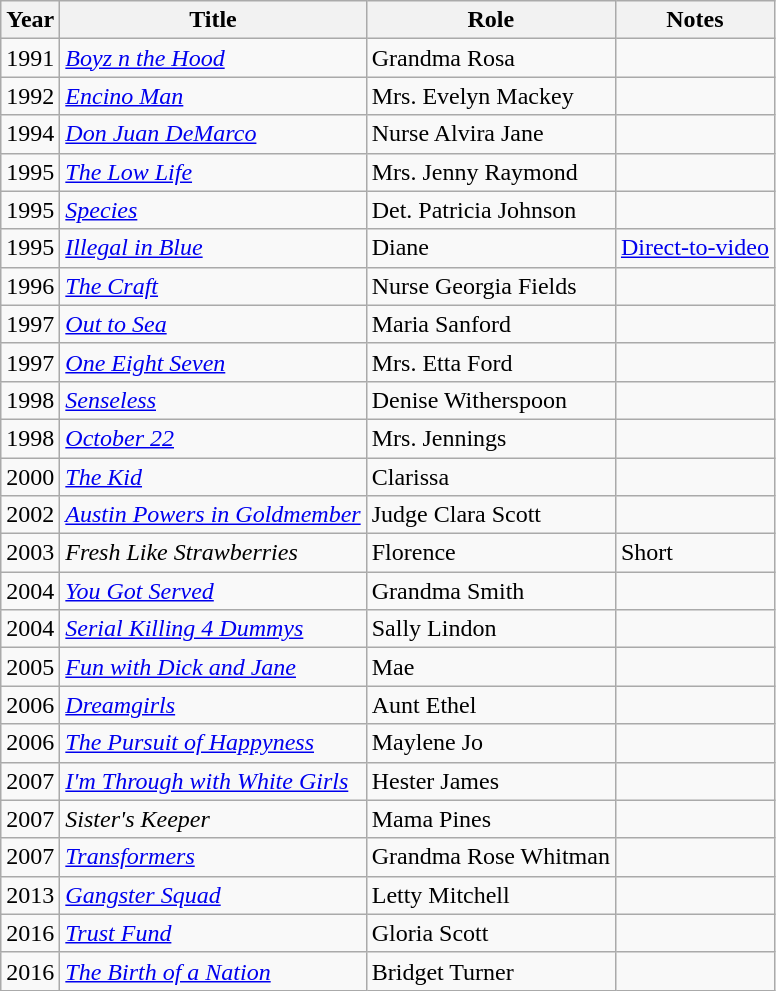<table class="wikitable sortable">
<tr>
<th>Year</th>
<th>Title</th>
<th>Role</th>
<th class="unsortable">Notes</th>
</tr>
<tr>
<td>1991</td>
<td><em><a href='#'>Boyz n the Hood</a></em></td>
<td>Grandma Rosa</td>
<td></td>
</tr>
<tr>
<td>1992</td>
<td><em><a href='#'>Encino Man</a></em></td>
<td>Mrs. Evelyn Mackey</td>
<td></td>
</tr>
<tr>
<td>1994</td>
<td><em><a href='#'>Don Juan DeMarco</a></em></td>
<td>Nurse Alvira Jane</td>
<td></td>
</tr>
<tr>
<td>1995</td>
<td><em><a href='#'>The Low Life</a></em></td>
<td>Mrs. Jenny Raymond</td>
<td></td>
</tr>
<tr>
<td>1995</td>
<td><em><a href='#'>Species</a></em></td>
<td>Det. Patricia Johnson</td>
<td></td>
</tr>
<tr>
<td>1995</td>
<td><em><a href='#'>Illegal in Blue</a></em></td>
<td>Diane</td>
<td><a href='#'>Direct-to-video</a></td>
</tr>
<tr>
<td>1996</td>
<td><em><a href='#'>The Craft</a></em></td>
<td>Nurse Georgia Fields</td>
<td></td>
</tr>
<tr>
<td>1997</td>
<td><em><a href='#'>Out to Sea</a></em></td>
<td>Maria Sanford</td>
<td></td>
</tr>
<tr>
<td>1997</td>
<td><em><a href='#'>One Eight Seven</a></em></td>
<td>Mrs. Etta Ford</td>
<td></td>
</tr>
<tr>
<td>1998</td>
<td><em><a href='#'>Senseless</a></em></td>
<td>Denise Witherspoon</td>
<td></td>
</tr>
<tr>
<td>1998</td>
<td><em><a href='#'>October 22</a></em></td>
<td>Mrs. Jennings</td>
<td></td>
</tr>
<tr>
<td>2000</td>
<td><em><a href='#'>The Kid</a></em></td>
<td>Clarissa</td>
<td></td>
</tr>
<tr>
<td>2002</td>
<td><em><a href='#'>Austin Powers in Goldmember</a></em></td>
<td>Judge Clara Scott</td>
<td></td>
</tr>
<tr>
<td>2003</td>
<td><em>Fresh Like Strawberries</em></td>
<td>Florence</td>
<td>Short</td>
</tr>
<tr>
<td>2004</td>
<td><em><a href='#'>You Got Served</a></em></td>
<td>Grandma Smith</td>
<td></td>
</tr>
<tr>
<td>2004</td>
<td><em><a href='#'>Serial Killing 4 Dummys</a></em></td>
<td>Sally Lindon</td>
<td></td>
</tr>
<tr>
<td>2005</td>
<td><em><a href='#'>Fun with Dick and Jane</a></em></td>
<td>Mae</td>
<td></td>
</tr>
<tr>
<td>2006</td>
<td><em><a href='#'>Dreamgirls</a></em></td>
<td>Aunt Ethel</td>
<td></td>
</tr>
<tr>
<td>2006</td>
<td><em><a href='#'>The Pursuit of Happyness</a></em></td>
<td>Maylene Jo</td>
<td></td>
</tr>
<tr>
<td>2007</td>
<td><em><a href='#'>I'm Through with White Girls</a></em></td>
<td>Hester James</td>
<td></td>
</tr>
<tr>
<td>2007</td>
<td><em>Sister's Keeper</em></td>
<td>Mama Pines</td>
<td></td>
</tr>
<tr>
<td>2007</td>
<td><em><a href='#'>Transformers</a></em></td>
<td>Grandma Rose Whitman</td>
<td></td>
</tr>
<tr>
<td>2013</td>
<td><em><a href='#'>Gangster Squad</a></em></td>
<td>Letty Mitchell</td>
<td></td>
</tr>
<tr>
<td>2016</td>
<td><em><a href='#'>Trust Fund</a> </em></td>
<td>Gloria Scott</td>
<td></td>
</tr>
<tr>
<td>2016</td>
<td><em><a href='#'>The Birth of a Nation</a></em></td>
<td>Bridget Turner</td>
<td></td>
</tr>
</table>
